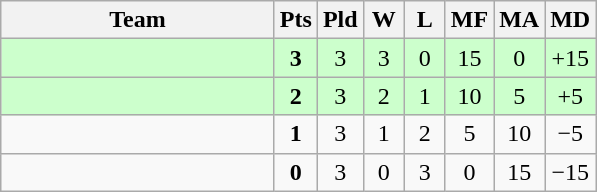<table class=wikitable style="text-align:center">
<tr>
<th width=175>Team</th>
<th width=20>Pts</th>
<th width=20>Pld</th>
<th width=20>W</th>
<th width=20>L</th>
<th width=20>MF</th>
<th width=20>MA</th>
<th width=20>MD</th>
</tr>
<tr bgcolor=#ccffcc>
<td align=left></td>
<td><strong>3</strong></td>
<td>3</td>
<td>3</td>
<td>0</td>
<td>15</td>
<td>0</td>
<td>+15</td>
</tr>
<tr bgcolor=#ccffcc>
<td align=left></td>
<td><strong>2</strong></td>
<td>3</td>
<td>2</td>
<td>1</td>
<td>10</td>
<td>5</td>
<td>+5</td>
</tr>
<tr>
<td align=left></td>
<td><strong>1</strong></td>
<td>3</td>
<td>1</td>
<td>2</td>
<td>5</td>
<td>10</td>
<td>−5</td>
</tr>
<tr>
<td align=left></td>
<td><strong>0</strong></td>
<td>3</td>
<td>0</td>
<td>3</td>
<td>0</td>
<td>15</td>
<td>−15</td>
</tr>
</table>
